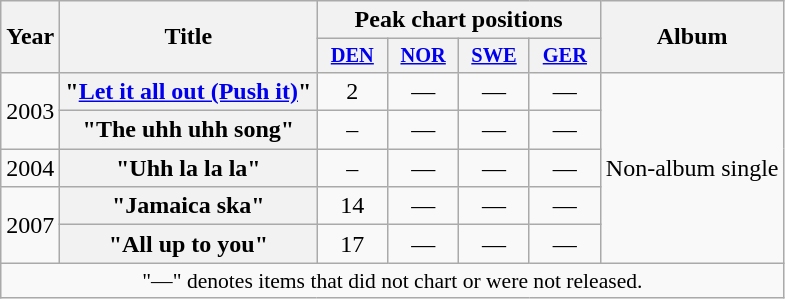<table class="wikitable plainrowheaders" style="text-align:center;" border="1">
<tr>
<th scope="col" rowspan="2">Year</th>
<th scope="col" rowspan="2">Title</th>
<th scope="col" colspan="4">Peak chart positions</th>
<th scope="col" rowspan="2">Album</th>
</tr>
<tr>
<th scope="col" style="width:3em;font-size:85%;"><a href='#'>DEN</a><br></th>
<th scope="col" style="width:3em;font-size:85%;"><a href='#'>NOR</a><br></th>
<th scope="col" style="width:3em;font-size:85%;"><a href='#'>SWE</a><br></th>
<th scope="col" style="width:3em;font-size:85%;"><a href='#'>GER</a><br></th>
</tr>
<tr>
<td rowspan="2">2003</td>
<th scope="row">"<a href='#'>Let it all out (Push it)</a>"</th>
<td>2</td>
<td>—</td>
<td>—</td>
<td>—</td>
<td rowspan="5">Non-album single</td>
</tr>
<tr>
<th scope="row">"The uhh uhh song"</th>
<td>–</td>
<td>—</td>
<td>—</td>
<td>—</td>
</tr>
<tr>
<td>2004</td>
<th scope="row">"Uhh la la la"</th>
<td>–</td>
<td>—</td>
<td>—</td>
<td>—</td>
</tr>
<tr>
<td rowspan="2">2007</td>
<th scope="row">"Jamaica ska"</th>
<td>14</td>
<td>—</td>
<td>—</td>
<td>—</td>
</tr>
<tr>
<th scope="row">"All up to you"</th>
<td>17</td>
<td>—</td>
<td>—</td>
<td>—</td>
</tr>
<tr>
<td align="center" colspan="14" style="font-size:90%">"—" denotes items that did not chart or were not released.</td>
</tr>
</table>
